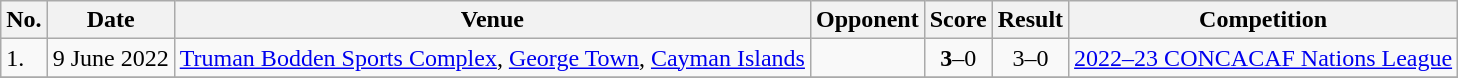<table class="wikitable">
<tr>
<th>No.</th>
<th>Date</th>
<th>Venue</th>
<th>Opponent</th>
<th>Score</th>
<th>Result</th>
<th>Competition</th>
</tr>
<tr>
<td>1.</td>
<td>9 June 2022</td>
<td><a href='#'>Truman Bodden Sports Complex</a>, <a href='#'>George Town</a>, <a href='#'>Cayman Islands</a></td>
<td></td>
<td align=center><strong>3</strong>–0</td>
<td align=center>3–0</td>
<td><a href='#'>2022–23 CONCACAF Nations League</a></td>
</tr>
<tr>
</tr>
</table>
